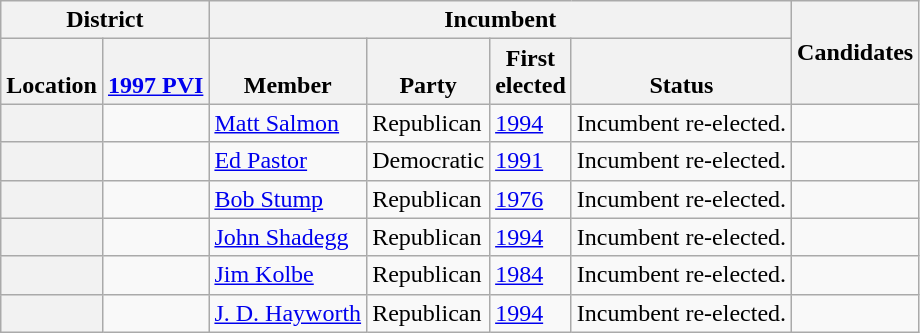<table class="wikitable sortable">
<tr>
<th colspan=2>District</th>
<th colspan=4>Incumbent</th>
<th rowspan=2 class="unsortable">Candidates</th>
</tr>
<tr valign=bottom>
<th>Location</th>
<th><a href='#'>1997 PVI</a></th>
<th>Member</th>
<th>Party</th>
<th>First<br>elected</th>
<th>Status</th>
</tr>
<tr>
<th></th>
<td></td>
<td><a href='#'>Matt Salmon</a></td>
<td>Republican</td>
<td><a href='#'>1994</a></td>
<td>Incumbent re-elected.</td>
<td nowrap></td>
</tr>
<tr>
<th></th>
<td></td>
<td><a href='#'>Ed Pastor</a></td>
<td>Democratic</td>
<td><a href='#'>1991 </a></td>
<td>Incumbent re-elected.</td>
<td nowrap></td>
</tr>
<tr>
<th></th>
<td></td>
<td><a href='#'>Bob Stump</a></td>
<td>Republican</td>
<td><a href='#'>1976</a></td>
<td>Incumbent re-elected.</td>
<td nowrap></td>
</tr>
<tr>
<th></th>
<td></td>
<td><a href='#'>John Shadegg</a></td>
<td>Republican</td>
<td><a href='#'>1994</a></td>
<td>Incumbent re-elected.</td>
<td nowrap></td>
</tr>
<tr>
<th></th>
<td></td>
<td><a href='#'>Jim Kolbe</a></td>
<td>Republican</td>
<td><a href='#'>1984</a></td>
<td>Incumbent re-elected.</td>
<td nowrap></td>
</tr>
<tr>
<th></th>
<td></td>
<td><a href='#'>J. D. Hayworth</a></td>
<td>Republican</td>
<td><a href='#'>1994</a></td>
<td>Incumbent re-elected.</td>
<td nowrap></td>
</tr>
</table>
